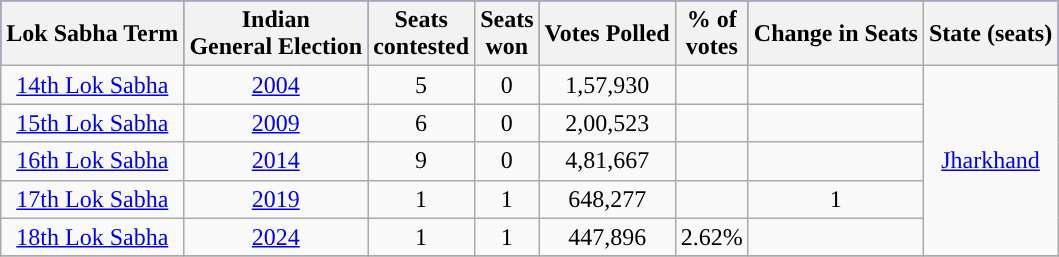<table class="wikitable sortable" style="text-align:center;">
<tr style="background:#00f;">
<th Style="background-color:">Lok Sabha Term</th>
<th Style="background-color:">Indian<br>General Election</th>
<th Style="background-color:">Seats<br>contested</th>
<th Style="background-color:">Seats<br>won</th>
<th Style="background-color:">Votes Polled</th>
<th Style="background-color:">% of<br> votes</th>
<th Style="background-color:">Change in Seats</th>
<th Style="background-color:">State (seats)</th>
</tr>
<tr>
<td><a href='#'>14th Lok Sabha</a></td>
<td><a href='#'>2004</a></td>
<td>5</td>
<td>0</td>
<td>1,57,930</td>
<td></td>
<td></td>
<td rowspan =5><a href='#'>Jharkhand</a></td>
</tr>
<tr>
<td><a href='#'>15th Lok Sabha</a></td>
<td><a href='#'>2009</a></td>
<td>6</td>
<td>0</td>
<td>2,00,523</td>
<td></td>
<td></td>
</tr>
<tr>
<td><a href='#'>16th Lok Sabha</a></td>
<td><a href='#'>2014</a></td>
<td>9</td>
<td>0</td>
<td>4,81,667</td>
<td></td>
<td></td>
</tr>
<tr>
<td><a href='#'>17th Lok Sabha</a></td>
<td><a href='#'>2019</a></td>
<td>1</td>
<td>1</td>
<td>648,277</td>
<td></td>
<td>1</td>
</tr>
<tr>
<td><a href='#'>18th Lok Sabha</a></td>
<td><a href='#'>2024</a></td>
<td>1</td>
<td>1</td>
<td>447,896</td>
<td>2.62%</td>
<td></td>
</tr>
<tr>
</tr>
</table>
